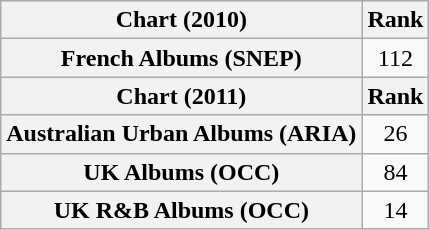<table class="wikitable sortable plainrowheaders" style="text-align:center">
<tr>
<th scope="col">Chart (2010)</th>
<th scope="col">Rank</th>
</tr>
<tr>
<th scope="row">French Albums (SNEP)</th>
<td>112</td>
</tr>
<tr>
<th scope="col">Chart (2011)</th>
<th scope="col">Rank</th>
</tr>
<tr>
<th scope="row">Australian Urban Albums (ARIA)</th>
<td>26</td>
</tr>
<tr>
<th scope="row">UK Albums (OCC)</th>
<td>84</td>
</tr>
<tr>
<th scope="row">UK R&B Albums (OCC)</th>
<td>14</td>
</tr>
</table>
